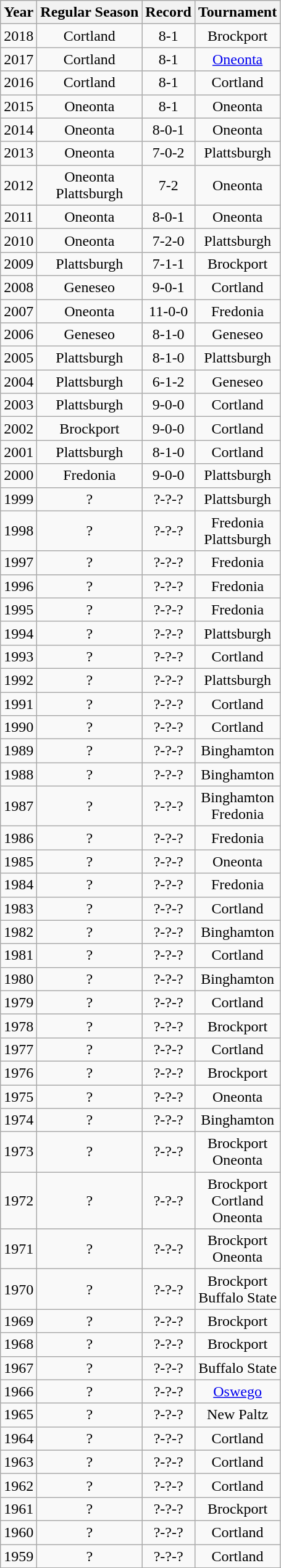<table class="wikitable" style="text-align:center" cellpadding=2 cellspacing=2>
<tr>
<th>Year</th>
<th>Regular Season</th>
<th>Record</th>
<th>Tournament</th>
</tr>
<tr>
<td>2018</td>
<td>Cortland</td>
<td>8-1</td>
<td>Brockport</td>
</tr>
<tr>
<td>2017</td>
<td>Cortland</td>
<td>8-1</td>
<td><a href='#'>Oneonta</a></td>
</tr>
<tr>
<td>2016</td>
<td>Cortland</td>
<td>8-1</td>
<td>Cortland</td>
</tr>
<tr>
<td>2015</td>
<td>Oneonta</td>
<td>8-1</td>
<td>Oneonta</td>
</tr>
<tr>
<td>2014</td>
<td>Oneonta</td>
<td>8-0-1</td>
<td>Oneonta</td>
</tr>
<tr>
<td>2013</td>
<td>Oneonta</td>
<td>7-0-2</td>
<td>Plattsburgh</td>
</tr>
<tr>
<td>2012</td>
<td>Oneonta<br>Plattsburgh</td>
<td>7-2</td>
<td>Oneonta</td>
</tr>
<tr>
<td>2011</td>
<td>Oneonta</td>
<td>8-0-1</td>
<td>Oneonta</td>
</tr>
<tr>
<td>2010</td>
<td>Oneonta</td>
<td>7-2-0</td>
<td>Plattsburgh</td>
</tr>
<tr>
<td>2009</td>
<td>Plattsburgh</td>
<td>7-1-1</td>
<td>Brockport</td>
</tr>
<tr>
<td>2008</td>
<td>Geneseo</td>
<td>9-0-1</td>
<td>Cortland</td>
</tr>
<tr>
<td>2007</td>
<td>Oneonta</td>
<td>11-0-0</td>
<td>Fredonia</td>
</tr>
<tr>
<td>2006</td>
<td>Geneseo</td>
<td>8-1-0</td>
<td>Geneseo</td>
</tr>
<tr>
<td>2005</td>
<td>Plattsburgh</td>
<td>8-1-0</td>
<td>Plattsburgh</td>
</tr>
<tr>
<td>2004</td>
<td>Plattsburgh</td>
<td>6-1-2</td>
<td>Geneseo</td>
</tr>
<tr>
<td>2003</td>
<td>Plattsburgh</td>
<td>9-0-0</td>
<td>Cortland</td>
</tr>
<tr>
<td>2002</td>
<td>Brockport</td>
<td>9-0-0</td>
<td>Cortland</td>
</tr>
<tr>
<td>2001</td>
<td>Plattsburgh</td>
<td>8-1-0</td>
<td>Cortland</td>
</tr>
<tr>
<td>2000</td>
<td>Fredonia</td>
<td>9-0-0</td>
<td>Plattsburgh</td>
</tr>
<tr>
<td>1999</td>
<td>?</td>
<td>?-?-?</td>
<td>Plattsburgh</td>
</tr>
<tr>
<td>1998</td>
<td>?</td>
<td>?-?-?</td>
<td>Fredonia<br>Plattsburgh</td>
</tr>
<tr>
<td>1997</td>
<td>?</td>
<td>?-?-?</td>
<td>Fredonia</td>
</tr>
<tr>
<td>1996</td>
<td>?</td>
<td>?-?-?</td>
<td>Fredonia</td>
</tr>
<tr>
<td>1995</td>
<td>?</td>
<td>?-?-?</td>
<td>Fredonia</td>
</tr>
<tr>
<td>1994</td>
<td>?</td>
<td>?-?-?</td>
<td>Plattsburgh</td>
</tr>
<tr>
<td>1993</td>
<td>?</td>
<td>?-?-?</td>
<td>Cortland</td>
</tr>
<tr>
<td>1992</td>
<td>?</td>
<td>?-?-?</td>
<td>Plattsburgh</td>
</tr>
<tr>
<td>1991</td>
<td>?</td>
<td>?-?-?</td>
<td>Cortland</td>
</tr>
<tr>
<td>1990</td>
<td>?</td>
<td>?-?-?</td>
<td>Cortland</td>
</tr>
<tr>
<td>1989</td>
<td>?</td>
<td>?-?-?</td>
<td>Binghamton</td>
</tr>
<tr>
<td>1988</td>
<td>?</td>
<td>?-?-?</td>
<td>Binghamton</td>
</tr>
<tr>
<td>1987</td>
<td>?</td>
<td>?-?-?</td>
<td>Binghamton<br>Fredonia</td>
</tr>
<tr>
<td>1986</td>
<td>?</td>
<td>?-?-?</td>
<td>Fredonia</td>
</tr>
<tr>
<td>1985</td>
<td>?</td>
<td>?-?-?</td>
<td>Oneonta</td>
</tr>
<tr>
<td>1984</td>
<td>?</td>
<td>?-?-?</td>
<td>Fredonia</td>
</tr>
<tr>
<td>1983</td>
<td>?</td>
<td>?-?-?</td>
<td>Cortland</td>
</tr>
<tr>
<td>1982</td>
<td>?</td>
<td>?-?-?</td>
<td>Binghamton</td>
</tr>
<tr>
<td>1981</td>
<td>?</td>
<td>?-?-?</td>
<td>Cortland</td>
</tr>
<tr>
<td>1980</td>
<td>?</td>
<td>?-?-?</td>
<td>Binghamton</td>
</tr>
<tr>
<td>1979</td>
<td>?</td>
<td>?-?-?</td>
<td>Cortland</td>
</tr>
<tr>
<td>1978</td>
<td>?</td>
<td>?-?-?</td>
<td>Brockport</td>
</tr>
<tr>
<td>1977</td>
<td>?</td>
<td>?-?-?</td>
<td>Cortland</td>
</tr>
<tr>
<td>1976</td>
<td>?</td>
<td>?-?-?</td>
<td>Brockport</td>
</tr>
<tr>
<td>1975</td>
<td>?</td>
<td>?-?-?</td>
<td>Oneonta</td>
</tr>
<tr>
<td>1974</td>
<td>?</td>
<td>?-?-?</td>
<td>Binghamton</td>
</tr>
<tr>
<td>1973</td>
<td>?</td>
<td>?-?-?</td>
<td>Brockport<br>Oneonta</td>
</tr>
<tr>
<td>1972</td>
<td>?</td>
<td>?-?-?</td>
<td>Brockport<br>Cortland<br>Oneonta</td>
</tr>
<tr>
<td>1971</td>
<td>?</td>
<td>?-?-?</td>
<td>Brockport<br>Oneonta</td>
</tr>
<tr>
<td>1970</td>
<td>?</td>
<td>?-?-?</td>
<td>Brockport<br>Buffalo State</td>
</tr>
<tr>
<td>1969</td>
<td>?</td>
<td>?-?-?</td>
<td>Brockport</td>
</tr>
<tr>
<td>1968</td>
<td>?</td>
<td>?-?-?</td>
<td>Brockport</td>
</tr>
<tr>
<td>1967</td>
<td>?</td>
<td>?-?-?</td>
<td>Buffalo State</td>
</tr>
<tr>
<td>1966</td>
<td>?</td>
<td>?-?-?</td>
<td><a href='#'>Oswego</a></td>
</tr>
<tr>
<td>1965</td>
<td>?</td>
<td>?-?-?</td>
<td>New Paltz</td>
</tr>
<tr>
<td>1964</td>
<td>?</td>
<td>?-?-?</td>
<td>Cortland</td>
</tr>
<tr>
<td>1963</td>
<td>?</td>
<td>?-?-?</td>
<td>Cortland</td>
</tr>
<tr>
<td>1962</td>
<td>?</td>
<td>?-?-?</td>
<td>Cortland</td>
</tr>
<tr>
<td>1961</td>
<td>?</td>
<td>?-?-?</td>
<td>Brockport</td>
</tr>
<tr>
<td>1960</td>
<td>?</td>
<td>?-?-?</td>
<td>Cortland</td>
</tr>
<tr>
<td>1959</td>
<td>?</td>
<td>?-?-?</td>
<td>Cortland</td>
</tr>
<tr>
</tr>
</table>
